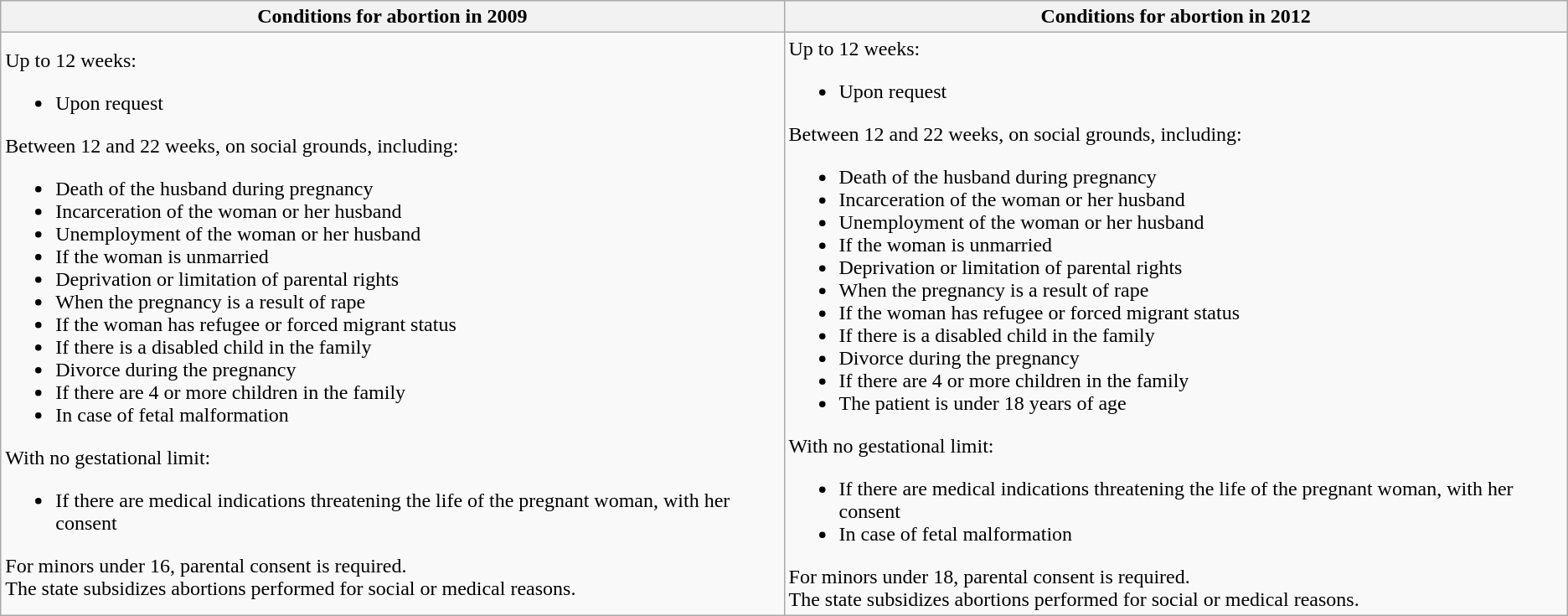<table class="wikitable">
<tr>
<th>Conditions for abortion in 2009</th>
<th>Conditions for abortion in 2012</th>
</tr>
<tr>
<td>Up to 12 weeks:<br><ul><li>Upon request</li></ul>Between 12 and 22 weeks, on social grounds, including:<ul><li>Death of the husband during pregnancy</li><li>Incarceration of the woman or her husband</li><li>Unemployment of the woman or her husband</li><li>If the woman is unmarried</li><li>Deprivation or limitation of parental rights</li><li>When the pregnancy is a result of rape</li><li>If the woman has refugee or forced migrant status</li><li>If there is a disabled child in the family</li><li>Divorce during the pregnancy</li><li>If there are 4 or more children in the family</li><li>In case of fetal malformation</li></ul>With no gestational limit:<ul><li>If there are medical indications threatening the life of the pregnant woman, with her consent</li></ul>For minors under 16, parental consent is required.<br>The state subsidizes abortions performed for social or medical reasons.</td>
<td>Up to 12 weeks:<br><ul><li>Upon request</li></ul>Between 12 and 22 weeks, on social grounds, including:<ul><li>Death of the husband during pregnancy</li><li>Incarceration of the woman or her husband</li><li>Unemployment of the woman or her husband</li><li>If the woman is unmarried</li><li>Deprivation or limitation of parental rights</li><li>When the pregnancy is a result of rape</li><li>If the woman has refugee or forced migrant status</li><li>If there is a disabled child in the family</li><li>Divorce during the pregnancy</li><li>If there are 4 or more children in the family</li><li>The patient is under 18 years of age</li></ul>With no gestational limit:<ul><li>If there are medical indications threatening the life of the pregnant woman, with her consent</li><li>In case of fetal malformation</li></ul>For minors under 18, parental consent is required.<br>The state subsidizes abortions performed for social or medical reasons.</td>
</tr>
</table>
